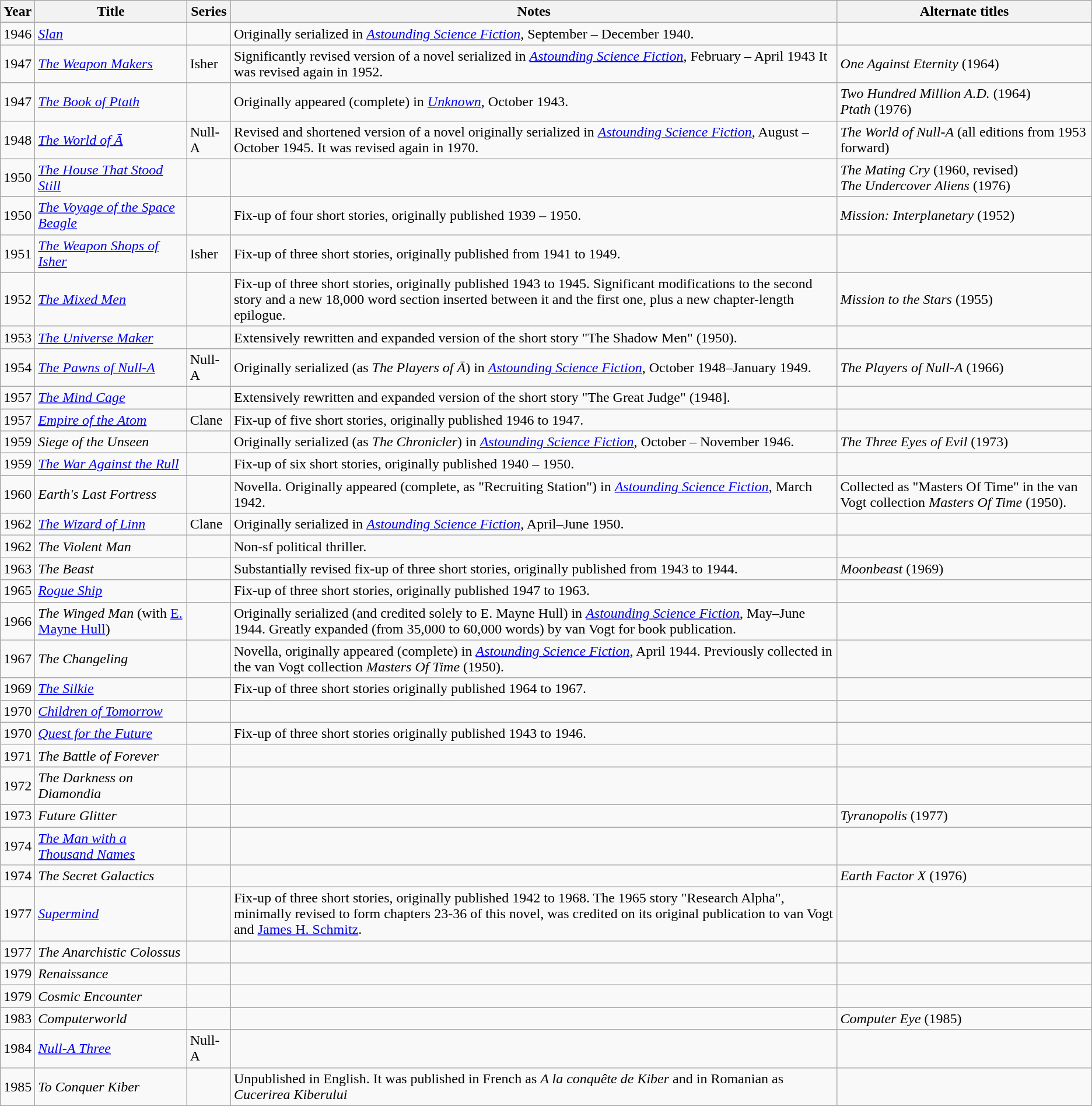<table class="wikitable sortable">
<tr>
<th>Year</th>
<th>Title</th>
<th>Series</th>
<th>Notes</th>
<th>Alternate titles</th>
</tr>
<tr>
<td>1946</td>
<td><em><a href='#'>Slan</a></em></td>
<td></td>
<td>Originally serialized in <em><a href='#'>Astounding Science Fiction</a></em>, September – December 1940.</td>
<td></td>
</tr>
<tr>
<td>1947</td>
<td><em><a href='#'>The Weapon Makers</a></em></td>
<td>Isher</td>
<td>Significantly revised version of a novel serialized in <em><a href='#'>Astounding Science Fiction</a></em>, February – April 1943 It was revised again in 1952.</td>
<td><em>One Against Eternity</em> (1964)</td>
</tr>
<tr>
<td>1947</td>
<td><em><a href='#'>The Book of Ptath</a></em></td>
<td></td>
<td>Originally appeared (complete) in <em><a href='#'>Unknown</a></em>, October 1943.</td>
<td><em>Two Hundred Million A.D.</em> (1964)<br> <em>Ptath</em> (1976)</td>
</tr>
<tr>
<td>1948</td>
<td><em><a href='#'>The World of Ā</a></em></td>
<td>Null-A</td>
<td>Revised and shortened version of a novel originally serialized in <em><a href='#'>Astounding Science Fiction</a></em>, August – October 1945. It was revised again in 1970.</td>
<td><em>The World of Null-A</em> (all editions from 1953 forward)</td>
</tr>
<tr>
<td>1950</td>
<td><em><a href='#'>The House That Stood Still</a></em></td>
<td></td>
<td></td>
<td><em>The Mating Cry</em> (1960, revised)<br> <em>The Undercover Aliens</em> (1976)</td>
</tr>
<tr>
<td>1950</td>
<td><em><a href='#'>The Voyage of the Space Beagle</a></em></td>
<td></td>
<td>Fix-up of four short stories, originally published 1939 – 1950.</td>
<td><em>Mission: Interplanetary</em> (1952)</td>
</tr>
<tr>
<td>1951</td>
<td><em><a href='#'>The Weapon Shops of Isher</a></em></td>
<td>Isher</td>
<td>Fix-up of three short stories, originally published from 1941 to 1949.</td>
<td></td>
</tr>
<tr>
<td>1952</td>
<td><em><a href='#'>The Mixed Men</a></em></td>
<td></td>
<td>Fix-up of three short stories, originally published 1943 to 1945. Significant modifications to the second story and a new 18,000 word section inserted between it and the first one, plus a new chapter-length epilogue.</td>
<td><em>Mission to the Stars</em> (1955)</td>
</tr>
<tr>
<td>1953</td>
<td><em><a href='#'>The Universe Maker</a></em></td>
<td></td>
<td>Extensively rewritten and expanded version of the short story "The Shadow Men" (1950).</td>
<td></td>
</tr>
<tr>
<td>1954</td>
<td><em><a href='#'>The Pawns of Null-A</a></em></td>
<td>Null-A</td>
<td>Originally serialized (as <em>The Players of Ā</em>) in <em><a href='#'>Astounding Science Fiction</a></em>, October 1948–January 1949.</td>
<td><em>The Players of Null-A</em> (1966)</td>
</tr>
<tr>
<td>1957</td>
<td><em><a href='#'>The Mind Cage</a></em></td>
<td></td>
<td>Extensively rewritten and expanded version of the short story "The Great Judge" (1948].</td>
<td></td>
</tr>
<tr>
<td>1957</td>
<td><em><a href='#'>Empire of the Atom</a></em></td>
<td>Clane</td>
<td>Fix-up of five short stories, originally published 1946 to 1947.</td>
<td></td>
</tr>
<tr>
<td>1959</td>
<td><em>Siege of the Unseen</em></td>
<td></td>
<td>Originally serialized (as <em>The Chronicler</em>) in <em><a href='#'>Astounding Science Fiction</a></em>, October – November 1946.</td>
<td><em>The Three Eyes of Evil</em> (1973)</td>
</tr>
<tr>
<td>1959</td>
<td><em><a href='#'>The War Against the Rull</a></em></td>
<td></td>
<td>Fix-up of six short stories, originally published 1940 – 1950.</td>
<td></td>
</tr>
<tr>
<td>1960</td>
<td><em>Earth's Last Fortress</em></td>
<td></td>
<td>Novella. Originally appeared (complete, as "Recruiting Station") in <em><a href='#'>Astounding Science Fiction</a></em>, March 1942.</td>
<td>Collected as "Masters Of Time" in the van Vogt collection <em>Masters Of Time</em> (1950).</td>
</tr>
<tr>
<td>1962</td>
<td><em><a href='#'>The Wizard of Linn</a></em></td>
<td>Clane</td>
<td>Originally serialized in <em><a href='#'>Astounding Science Fiction</a></em>, April–June 1950.</td>
<td></td>
</tr>
<tr>
<td>1962</td>
<td><em>The Violent Man</em></td>
<td></td>
<td>Non-sf political thriller.</td>
<td></td>
</tr>
<tr>
<td>1963</td>
<td><em>The Beast</em></td>
<td></td>
<td>Substantially revised fix-up of three short stories, originally published from 1943 to 1944.</td>
<td><em>Moonbeast</em> (1969)</td>
</tr>
<tr>
<td>1965</td>
<td><em><a href='#'>Rogue Ship</a></em></td>
<td></td>
<td>Fix-up of three short stories, originally published 1947 to 1963.</td>
<td></td>
</tr>
<tr>
<td>1966</td>
<td><em>The Winged Man</em> (with <a href='#'>E. Mayne Hull</a>)</td>
<td></td>
<td>Originally serialized (and credited solely to E. Mayne Hull) in <em><a href='#'>Astounding Science Fiction</a></em>, May–June 1944. Greatly expanded (from 35,000 to 60,000 words) by van Vogt for book publication.</td>
<td></td>
</tr>
<tr>
<td>1967</td>
<td><em>The Changeling</em></td>
<td></td>
<td>Novella, originally appeared (complete) in <em><a href='#'>Astounding Science Fiction</a></em>, April 1944. Previously collected in the van Vogt collection <em>Masters Of Time</em> (1950).</td>
<td></td>
</tr>
<tr>
<td>1969</td>
<td><em><a href='#'>The Silkie</a></em></td>
<td></td>
<td>Fix-up of three short stories originally published 1964 to 1967.</td>
<td></td>
</tr>
<tr>
<td>1970</td>
<td><em><a href='#'>Children of Tomorrow</a></em></td>
<td></td>
<td></td>
<td></td>
</tr>
<tr>
<td>1970</td>
<td><em><a href='#'>Quest for the Future</a></em></td>
<td></td>
<td>Fix-up of three short stories originally published 1943 to 1946.</td>
<td></td>
</tr>
<tr>
<td>1971</td>
<td><em>The Battle of Forever</em></td>
<td></td>
<td></td>
<td></td>
</tr>
<tr>
<td>1972</td>
<td><em>The Darkness on Diamondia</em></td>
<td></td>
<td></td>
<td></td>
</tr>
<tr>
<td>1973</td>
<td><em>Future Glitter</em></td>
<td></td>
<td></td>
<td><em>Tyranopolis</em> (1977)</td>
</tr>
<tr>
<td>1974</td>
<td><em><a href='#'>The Man with a Thousand Names</a></em></td>
<td></td>
<td></td>
<td></td>
</tr>
<tr>
<td>1974</td>
<td><em>The Secret Galactics</em></td>
<td></td>
<td></td>
<td><em>Earth Factor X</em> (1976)</td>
</tr>
<tr>
<td>1977</td>
<td><em><a href='#'>Supermind</a></em></td>
<td></td>
<td>Fix-up of three short stories, originally published 1942 to 1968. The 1965 story "Research Alpha", minimally revised to form chapters 23-36 of this novel, was credited on its original publication to van Vogt and <a href='#'>James H. Schmitz</a>.</td>
<td></td>
</tr>
<tr>
<td>1977</td>
<td><em>The Anarchistic Colossus</em></td>
<td></td>
<td></td>
<td></td>
</tr>
<tr>
<td>1979</td>
<td><em>Renaissance</em></td>
<td></td>
<td></td>
<td></td>
</tr>
<tr>
<td>1979</td>
<td><em>Cosmic Encounter</em></td>
<td></td>
<td></td>
<td></td>
</tr>
<tr>
<td>1983</td>
<td><em>Computerworld</em></td>
<td></td>
<td></td>
<td><em>Computer Eye</em> (1985)</td>
</tr>
<tr>
<td>1984</td>
<td><em><a href='#'>Null-A Three</a></em></td>
<td>Null-A</td>
<td></td>
<td></td>
</tr>
<tr>
<td>1985</td>
<td><em>To Conquer Kiber</em></td>
<td></td>
<td>Unpublished in English. It was published in French as <em>A la conquête de Kiber</em> and in Romanian as <em>Cucerirea Kiberului</em></td>
<td></td>
</tr>
</table>
